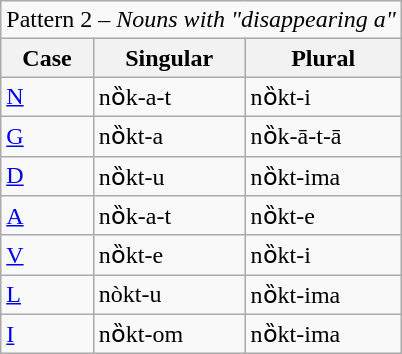<table class="wikitable">
<tr>
<td colspan="3">Pattern 2 – <em>Nouns with "disappearing a"</em></td>
</tr>
<tr>
<th>Case</th>
<th>Singular</th>
<th>Plural</th>
</tr>
<tr>
<td><a href='#'>N</a></td>
<td>nȍk-a-t</td>
<td>nȍkt-i</td>
</tr>
<tr>
<td><a href='#'>G</a></td>
<td>nȍkt-a</td>
<td>nȍk-ā-t-ā</td>
</tr>
<tr>
<td><a href='#'>D</a></td>
<td>nȍkt-u</td>
<td>nȍkt-ima</td>
</tr>
<tr>
<td><a href='#'>A</a></td>
<td>nȍk-a-t</td>
<td>nȍkt-e</td>
</tr>
<tr>
<td><a href='#'>V</a></td>
<td>nȍkt-e</td>
<td>nȍkt-i</td>
</tr>
<tr>
<td><a href='#'>L</a></td>
<td>nòkt-u</td>
<td>nȍkt-ima</td>
</tr>
<tr>
<td><a href='#'>I</a></td>
<td>nȍkt-om</td>
<td>nȍkt-ima</td>
</tr>
</table>
